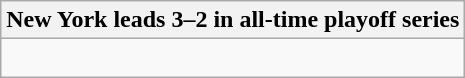<table class="wikitable collapsible collapsed">
<tr>
<th>New York leads 3–2 in all-time playoff series</th>
</tr>
<tr>
<td><br>



</td>
</tr>
</table>
